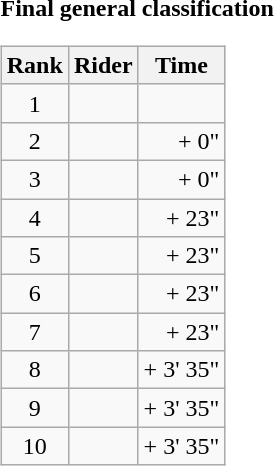<table>
<tr>
<td><strong>Final general classification</strong><br><table class="wikitable">
<tr>
<th scope="col">Rank</th>
<th scope="col">Rider</th>
<th scope="col">Time</th>
</tr>
<tr>
<td style="text-align:center;">1</td>
<td></td>
<td style="text-align:right;"></td>
</tr>
<tr>
<td style="text-align:center;">2</td>
<td></td>
<td style="text-align:right;">+ 0"</td>
</tr>
<tr>
<td style="text-align:center;">3</td>
<td></td>
<td style="text-align:right;">+ 0"</td>
</tr>
<tr>
<td style="text-align:center;">4</td>
<td></td>
<td style="text-align:right;">+ 23"</td>
</tr>
<tr>
<td style="text-align:center;">5</td>
<td></td>
<td style="text-align:right;">+ 23"</td>
</tr>
<tr>
<td style="text-align:center;">6</td>
<td></td>
<td style="text-align:right;">+ 23"</td>
</tr>
<tr>
<td style="text-align:center;">7</td>
<td></td>
<td style="text-align:right;">+ 23"</td>
</tr>
<tr>
<td style="text-align:center;">8</td>
<td></td>
<td style="text-align:right;">+ 3' 35"</td>
</tr>
<tr>
<td style="text-align:center;">9</td>
<td></td>
<td style="text-align:right;">+ 3' 35"</td>
</tr>
<tr>
<td style="text-align:center;">10</td>
<td></td>
<td style="text-align:right;">+ 3' 35"</td>
</tr>
</table>
</td>
</tr>
</table>
